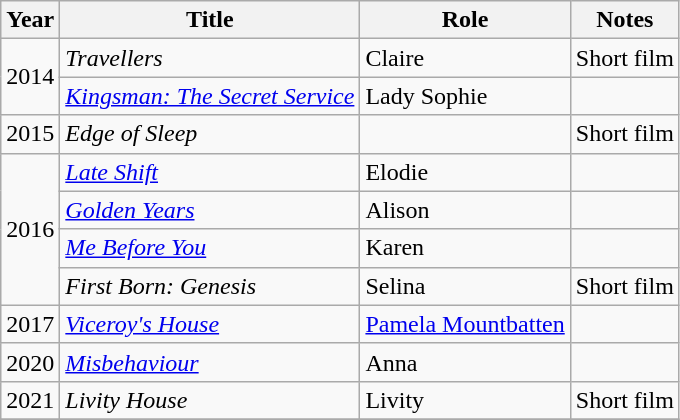<table class="wikitable sortable">
<tr>
<th>Year</th>
<th>Title</th>
<th>Role</th>
<th class="unsortable">Notes</th>
</tr>
<tr>
<td rowspan="2">2014</td>
<td><em>Travellers</em></td>
<td>Claire</td>
<td>Short film</td>
</tr>
<tr>
<td><em><a href='#'>Kingsman: The Secret Service</a></em></td>
<td>Lady Sophie</td>
<td></td>
</tr>
<tr>
<td>2015</td>
<td><em>Edge of Sleep </em></td>
<td></td>
<td>Short film</td>
</tr>
<tr>
<td rowspan="4">2016</td>
<td><em><a href='#'>Late Shift</a></em></td>
<td>Elodie</td>
<td></td>
</tr>
<tr>
<td><em><a href='#'>Golden Years</a></em></td>
<td>Alison</td>
<td></td>
</tr>
<tr>
<td><em><a href='#'>Me Before You</a></em></td>
<td>Karen</td>
<td></td>
</tr>
<tr>
<td><em>First Born: Genesis </em></td>
<td>Selina</td>
<td>Short film</td>
</tr>
<tr>
<td>2017</td>
<td><em><a href='#'>Viceroy's House</a></em></td>
<td><a href='#'>Pamela Mountbatten</a></td>
<td></td>
</tr>
<tr>
<td>2020</td>
<td><em><a href='#'>Misbehaviour</a></em></td>
<td>Anna</td>
<td></td>
</tr>
<tr>
<td>2021</td>
<td><em>Livity House</em></td>
<td>Livity</td>
<td>Short film</td>
</tr>
<tr>
</tr>
</table>
